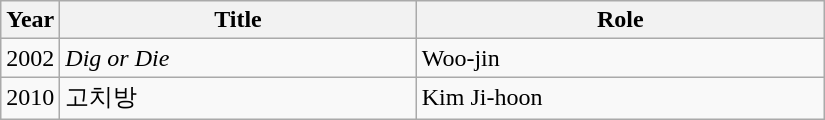<table class="wikitable" style="width:550px">
<tr>
<th width=10>Year</th>
<th>Title</th>
<th>Role</th>
</tr>
<tr>
<td>2002</td>
<td><em>Dig or Die</em></td>
<td>Woo-jin</td>
</tr>
<tr>
<td>2010</td>
<td>고치방</td>
<td>Kim Ji-hoon</td>
</tr>
</table>
